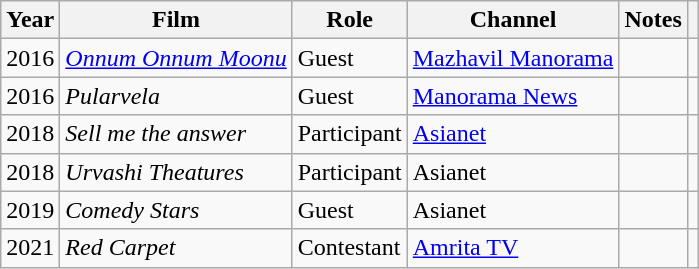<table class="wikitable sortable">
<tr>
<th>Year</th>
<th>Film</th>
<th>Role</th>
<th>Channel</th>
<th>Notes</th>
<th></th>
</tr>
<tr>
<td>2016</td>
<td><em><a href='#'>Onnum Onnum Moonu</a></em></td>
<td>Guest</td>
<td><a href='#'>Mazhavil Manorama</a></td>
<td></td>
<td></td>
</tr>
<tr>
<td>2016</td>
<td><em>Pularvela</em></td>
<td>Guest</td>
<td><a href='#'>Manorama News</a></td>
<td></td>
<td></td>
</tr>
<tr>
<td>2018</td>
<td><em>Sell me the answer</em></td>
<td>Participant</td>
<td><a href='#'>Asianet</a></td>
<td></td>
<td></td>
</tr>
<tr>
<td>2018</td>
<td><em>Urvashi Theatures</em></td>
<td>Participant</td>
<td>Asianet</td>
<td></td>
<td></td>
</tr>
<tr>
<td>2019</td>
<td><em>Comedy Stars</em></td>
<td>Guest</td>
<td>Asianet</td>
<td></td>
<td></td>
</tr>
<tr>
<td>2021</td>
<td><em>Red Carpet</em></td>
<td>Contestant</td>
<td><a href='#'>Amrita TV</a></td>
<td></td>
<td></td>
</tr>
</table>
